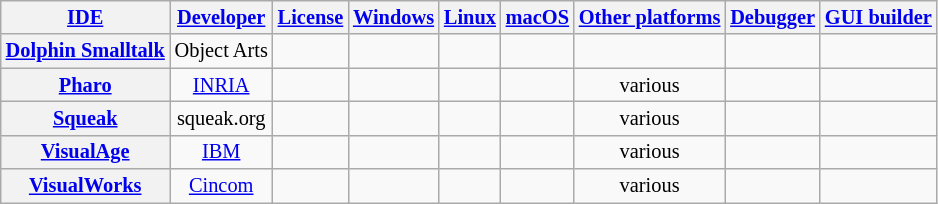<table class="wikitable sortable sort-under" style="font-size: 85%; text-align: center; width: auto;">
<tr>
<th><a href='#'>IDE</a></th>
<th><a href='#'>Developer</a></th>
<th><a href='#'>License</a></th>
<th><a href='#'>Windows</a></th>
<th><a href='#'>Linux</a></th>
<th><a href='#'>macOS</a></th>
<th><a href='#'>Other platforms</a></th>
<th><a href='#'>Debugger</a></th>
<th><a href='#'>GUI builder</a></th>
</tr>
<tr>
<th><a href='#'>Dolphin Smalltalk</a></th>
<td>Object Arts</td>
<td></td>
<td></td>
<td></td>
<td></td>
<td></td>
<td></td>
<td></td>
</tr>
<tr>
<th><a href='#'>Pharo</a></th>
<td><a href='#'>INRIA</a></td>
<td></td>
<td></td>
<td></td>
<td></td>
<td>various</td>
<td></td>
<td></td>
</tr>
<tr>
<th><a href='#'>Squeak</a></th>
<td>squeak.org</td>
<td></td>
<td></td>
<td></td>
<td></td>
<td>various</td>
<td></td>
<td></td>
</tr>
<tr>
<th><a href='#'>VisualAge</a></th>
<td><a href='#'>IBM</a></td>
<td></td>
<td></td>
<td></td>
<td></td>
<td>various</td>
<td></td>
<td></td>
</tr>
<tr>
<th><a href='#'>VisualWorks</a></th>
<td><a href='#'>Cincom</a></td>
<td></td>
<td></td>
<td></td>
<td></td>
<td>various</td>
<td></td>
<td></td>
</tr>
</table>
